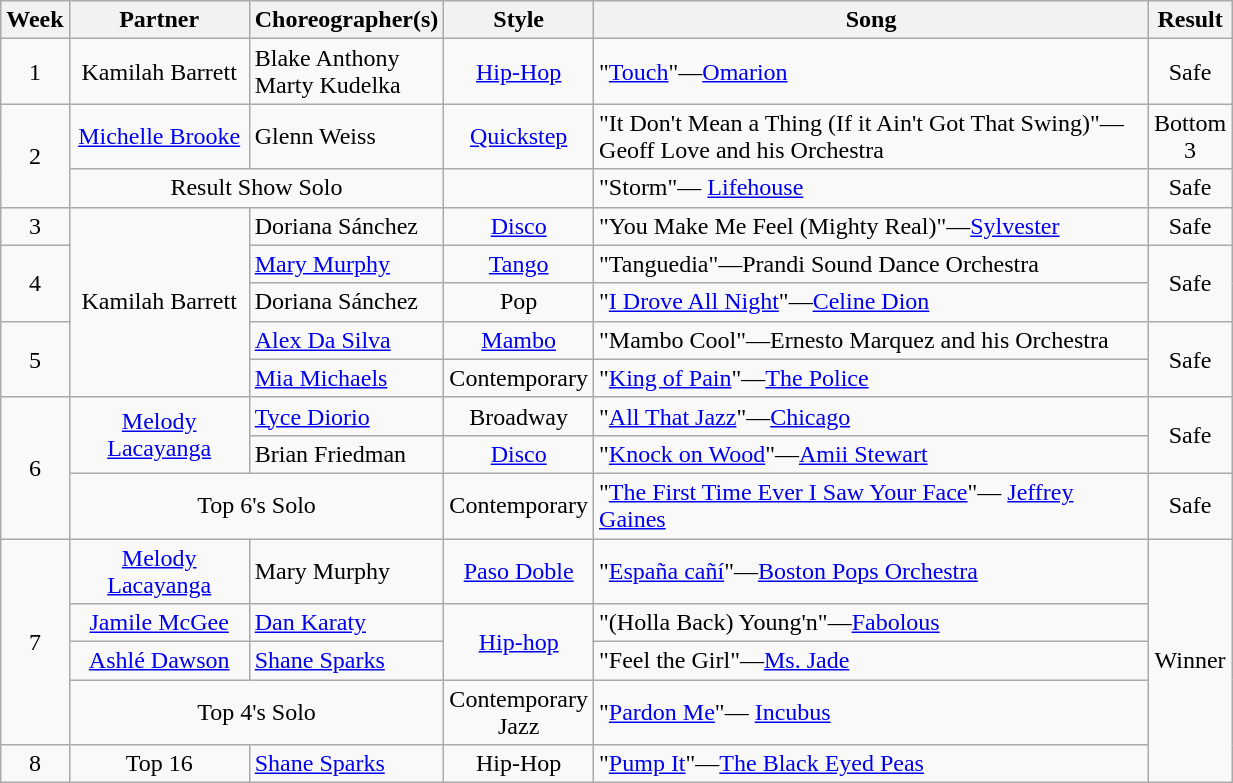<table class="wikitable" width="65%">
<tr>
<th>Week</th>
<th style="width:200px">Partner</th>
<th>Choreographer(s)</th>
<th>Style</th>
<th style="width:900px">Song</th>
<th>Result</th>
</tr>
<tr>
<td align="center">1</td>
<td align="center">Kamilah Barrett</td>
<td>Blake Anthony<br>Marty Kudelka</td>
<td align="center"><a href='#'>Hip-Hop</a></td>
<td>"<a href='#'>Touch</a>"—<a href='#'>Omarion</a></td>
<td align="center">Safe</td>
</tr>
<tr>
<td align="center" rowspan=2>2</td>
<td align="center"><a href='#'>Michelle Brooke</a></td>
<td>Glenn Weiss</td>
<td align="center"><a href='#'>Quickstep</a></td>
<td>"It Don't Mean a Thing (If it Ain't Got That Swing)"—Geoff Love and his Orchestra</td>
<td align="center">Bottom 3</td>
</tr>
<tr>
<td align="center" colspan="2">Result Show Solo</td>
<td></td>
<td align="left">"Storm"— <a href='#'>Lifehouse</a></td>
<td align="center">Safe</td>
</tr>
<tr>
<td align="center">3</td>
<td align="center" rowspan=5>Kamilah Barrett</td>
<td>Doriana Sánchez</td>
<td align="center"><a href='#'>Disco</a></td>
<td>"You Make Me Feel (Mighty Real)"—<a href='#'>Sylvester</a></td>
<td align="center">Safe</td>
</tr>
<tr>
<td align="center" rowspan=2>4</td>
<td><a href='#'>Mary Murphy</a></td>
<td align="center"><a href='#'>Tango</a></td>
<td>"Tanguedia"—Prandi Sound Dance Orchestra</td>
<td align="center" rowspan=2>Safe</td>
</tr>
<tr>
<td>Doriana Sánchez</td>
<td align="center">Pop</td>
<td>"<a href='#'>I Drove All Night</a>"—<a href='#'>Celine Dion</a></td>
</tr>
<tr>
<td align="center" rowspan="2">5</td>
<td><a href='#'>Alex Da Silva</a></td>
<td align="center"><a href='#'>Mambo</a></td>
<td>"Mambo Cool"—Ernesto Marquez and his Orchestra</td>
<td align="center" rowspan=2>Safe</td>
</tr>
<tr>
<td><a href='#'>Mia Michaels</a></td>
<td align="center">Contemporary</td>
<td>"<a href='#'>King of Pain</a>"—<a href='#'>The Police</a></td>
</tr>
<tr>
<td align="center" rowspan="3">6</td>
<td align="center" rowspan="2"><a href='#'>Melody Lacayanga</a></td>
<td><a href='#'>Tyce Diorio</a></td>
<td align="center">Broadway</td>
<td align="left">"<a href='#'>All That Jazz</a>"—<a href='#'>Chicago</a></td>
<td align="center" rowspan="2">Safe</td>
</tr>
<tr>
<td>Brian Friedman</td>
<td align="center"><a href='#'>Disco</a></td>
<td align="left">"<a href='#'>Knock on Wood</a>"—<a href='#'>Amii Stewart</a></td>
</tr>
<tr>
<td align="center" colspan="2">Top 6's Solo</td>
<td align="center">Contemporary</td>
<td align="left">"<a href='#'>The First Time Ever I Saw Your Face</a>"— <a href='#'>Jeffrey Gaines</a></td>
<td align="center">Safe</td>
</tr>
<tr>
<td align="center" rowspan="4">7</td>
<td align="center"><a href='#'>Melody Lacayanga</a></td>
<td>Mary Murphy</td>
<td align="center"><a href='#'>Paso Doble</a></td>
<td align="left">"<a href='#'>España cañí</a>"—<a href='#'>Boston Pops Orchestra</a></td>
<td align="center" rowspan="5">Winner</td>
</tr>
<tr>
<td align="center"><a href='#'>Jamile McGee</a></td>
<td><a href='#'>Dan Karaty</a></td>
<td align="center" rowspan=2><a href='#'>Hip-hop</a></td>
<td align="left">"(Holla Back) Young'n"—<a href='#'>Fabolous</a></td>
</tr>
<tr>
<td align="center"><a href='#'>Ashlé Dawson</a></td>
<td><a href='#'>Shane Sparks</a></td>
<td align="left">"Feel the Girl"—<a href='#'>Ms. Jade</a></td>
</tr>
<tr>
<td align="center" colspan="2">Top 4's Solo</td>
<td align="center">Contemporary Jazz</td>
<td align="left">"<a href='#'>Pardon Me</a>"— <a href='#'>Incubus</a></td>
</tr>
<tr>
<td align="center">8</td>
<td align="center">Top 16</td>
<td><a href='#'>Shane Sparks</a></td>
<td align="center">Hip-Hop</td>
<td align="left">"<a href='#'>Pump It</a>"—<a href='#'>The Black Eyed Peas</a></td>
</tr>
</table>
